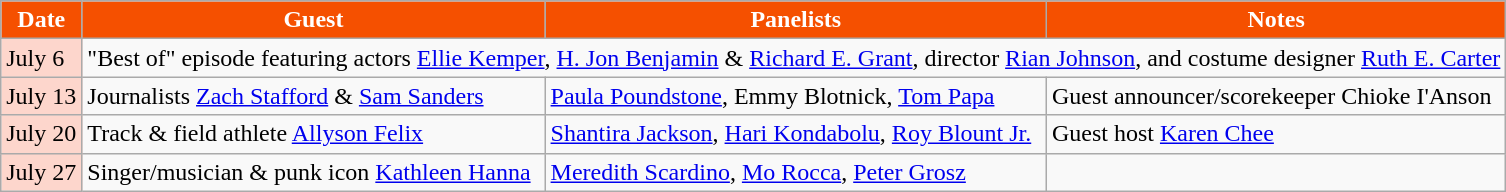<table class="wikitable">
<tr>
<th style="background:#f55000;color:#FFFFFF;">Date</th>
<th style="background:#f55000;color:#FFFFFF;">Guest</th>
<th style="background:#f55000;color:#FFFFFF;">Panelists</th>
<th style="background:#f55000;color:#FFFFFF;">Notes</th>
</tr>
<tr>
<td style="background:#FDD6CC;color:#000000;">July 6</td>
<td colspan=3>"Best of" episode featuring actors <a href='#'>Ellie Kemper</a>, <a href='#'>H. Jon Benjamin</a> & <a href='#'>Richard E. Grant</a>, director <a href='#'>Rian Johnson</a>, and costume designer <a href='#'>Ruth E. Carter</a></td>
</tr>
<tr>
<td style="background:#FDD6CC;color:#000000;">July 13</td>
<td>Journalists <a href='#'>Zach Stafford</a> & <a href='#'>Sam Sanders</a></td>
<td><a href='#'>Paula Poundstone</a>, Emmy Blotnick, <a href='#'>Tom Papa</a></td>
<td>Guest announcer/scorekeeper Chioke I'Anson</td>
</tr>
<tr>
<td style="background:#FDD6CC;color:#000000;">July 20</td>
<td>Track & field athlete <a href='#'>Allyson Felix</a></td>
<td><a href='#'>Shantira Jackson</a>, <a href='#'>Hari Kondabolu</a>, <a href='#'>Roy Blount Jr.</a></td>
<td>Guest host <a href='#'>Karen Chee</a></td>
</tr>
<tr>
<td style="background:#FDD6CC;color:#000000;">July 27</td>
<td>Singer/musician & punk icon <a href='#'>Kathleen Hanna</a></td>
<td><a href='#'>Meredith Scardino</a>, <a href='#'>Mo Rocca</a>, <a href='#'>Peter Grosz</a></td>
<td></td>
</tr>
</table>
